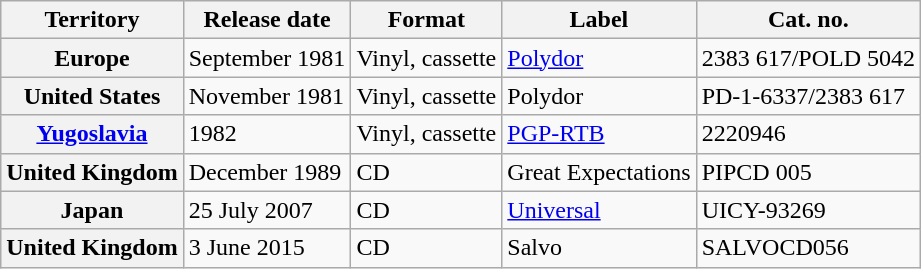<table class="wikitable plainrowheaders">
<tr>
<th>Territory</th>
<th>Release date</th>
<th>Format</th>
<th>Label</th>
<th>Cat. no.</th>
</tr>
<tr>
<th scope="row">Europe</th>
<td>September 1981</td>
<td>Vinyl, cassette</td>
<td><a href='#'>Polydor</a></td>
<td>2383 617/POLD 5042</td>
</tr>
<tr>
<th scope="row">United States</th>
<td>November 1981</td>
<td>Vinyl, cassette</td>
<td>Polydor</td>
<td>PD-1-6337/2383 617</td>
</tr>
<tr>
<th scope="row"><a href='#'>Yugoslavia</a></th>
<td>1982</td>
<td>Vinyl, cassette</td>
<td><a href='#'>PGP-RTB</a></td>
<td>2220946</td>
</tr>
<tr>
<th scope="row">United Kingdom</th>
<td>December 1989</td>
<td>CD</td>
<td>Great Expectations</td>
<td>PIPCD 005</td>
</tr>
<tr>
<th scope="row">Japan</th>
<td>25 July 2007</td>
<td>CD</td>
<td><a href='#'>Universal</a></td>
<td>UICY-93269</td>
</tr>
<tr>
<th scope="row">United Kingdom</th>
<td>3 June 2015</td>
<td>CD</td>
<td>Salvo</td>
<td>SALVOCD056</td>
</tr>
</table>
